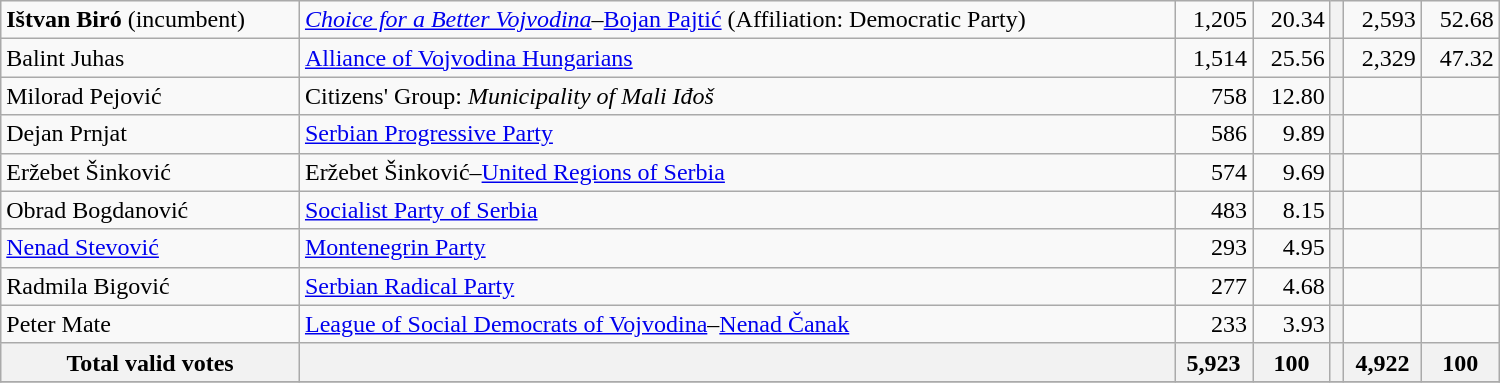<table style="width:1000px;" class="wikitable">
<tr>
<td align="left"><strong>Ištvan Biró</strong> (incumbent)</td>
<td align="left"><em><a href='#'>Choice for a Better Vojvodina</a></em>–<a href='#'>Bojan Pajtić</a> (Affiliation: Democratic Party)</td>
<td align="right">1,205</td>
<td align="right">20.34</td>
<th align="left"></th>
<td align="right">2,593</td>
<td align="right">52.68</td>
</tr>
<tr>
<td align="left">Balint Juhas</td>
<td align="left"><a href='#'>Alliance of Vojvodina Hungarians</a></td>
<td align="right">1,514</td>
<td align="right">25.56</td>
<th align="left"></th>
<td align="right">2,329</td>
<td align="right">47.32</td>
</tr>
<tr>
<td align="left">Milorad Pejović</td>
<td align="left">Citizens' Group: <em>Municipality of Mali Iđoš</em></td>
<td align="right">758</td>
<td align="right">12.80</td>
<th align="left"></th>
<td align="right"></td>
<td align="right"></td>
</tr>
<tr>
<td align="left">Dejan Prnjat</td>
<td align="left"><a href='#'>Serbian Progressive Party</a></td>
<td align="right">586</td>
<td align="right">9.89</td>
<th align="left"></th>
<td align="right"></td>
<td align="right"></td>
</tr>
<tr>
<td align="left">Eržebet Šinković</td>
<td align="left">Eržebet Šinković–<a href='#'>United Regions of Serbia</a></td>
<td align="right">574</td>
<td align="right">9.69</td>
<th align="left"></th>
<td align="right"></td>
<td align="right"></td>
</tr>
<tr>
<td align="left">Obrad Bogdanović</td>
<td align="left"><a href='#'>Socialist Party of Serbia</a></td>
<td align="right">483</td>
<td align="right">8.15</td>
<th align="left"></th>
<td align="right"></td>
<td align="right"></td>
</tr>
<tr>
<td align="left"><a href='#'>Nenad Stevović</a></td>
<td align="left"><a href='#'>Montenegrin Party</a></td>
<td align="right">293</td>
<td align="right">4.95</td>
<th align="left"></th>
<td align="right"></td>
<td align="right"></td>
</tr>
<tr>
<td align="left">Radmila Bigović</td>
<td align="left"><a href='#'>Serbian Radical Party</a></td>
<td align="right">277</td>
<td align="right">4.68</td>
<th align="left"></th>
<td align="right"></td>
<td align="right"></td>
</tr>
<tr>
<td align="left">Peter Mate</td>
<td align="left"><a href='#'>League of Social Democrats of Vojvodina</a>–<a href='#'>Nenad Čanak</a></td>
<td align="right">233</td>
<td align="right">3.93</td>
<th align="left"></th>
<td align="right"></td>
<td align="right"></td>
</tr>
<tr>
<th align="left">Total valid votes</th>
<th align="left"></th>
<th align="right">5,923</th>
<th align="right">100</th>
<th align="left"></th>
<th align="right">4,922</th>
<th align="right">100</th>
</tr>
<tr>
</tr>
</table>
